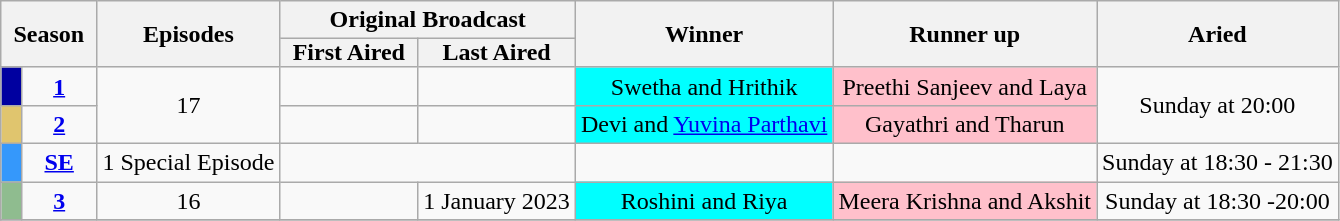<table class="wikitable" style="text-align:center">
<tr>
<th style="padding: 0 8px" colspan="2" rowspan="2">Season</th>
<th style="padding: 0 8px" rowspan="2">Episodes</th>
<th colspan="2">Original Broadcast</th>
<th rowspan="2">Winner</th>
<th rowspan="2">Runner up</th>
<th rowspan="2">Aried</th>
</tr>
<tr>
<th style="padding: 0 8px">First Aired</th>
<th style="padding: 0 8px">Last Aired</th>
</tr>
<tr>
<td style="background:#0000A0"></td>
<td align="center"><strong><a href='#'>1</a></strong></td>
<td rowspan="2"align="center">17</td>
<td align="center"></td>
<td></td>
<td style="background:cyan;">Swetha and Hrithik</td>
<td style="background:pink;">Preethi Sanjeev and Laya</td>
<td rowspan="2"align="center">Sunday at 20:00</td>
</tr>
<tr>
<td style="background:#E0C56E"></td>
<td align="center"><strong><a href='#'>2</a></strong></td>
<td align="center"></td>
<td></td>
<td style="background:cyan;">Devi and <a href='#'>Yuvina Parthavi</a></td>
<td style="background:pink;">Gayathri and Tharun</td>
</tr>
<tr>
<td style="background:#3598FB"></td>
<td align="center"><strong><a href='#'>SE</a></strong></td>
<td>1 Special Episode</td>
<td align="center" colspan="2" style=></td>
<td></td>
<td></td>
<td align="center">Sunday at 18:30 - 21:30</td>
</tr>
<tr>
<td style="background:#8FBC8F"></td>
<td align="center"><strong><a href='#'>3</a></strong></td>
<td align="center">16</td>
<td align="center"></td>
<td>1 January 2023</td>
<td style="background:cyan;">Roshini and Riya</td>
<td style="background:pink;">Meera Krishna and Akshit</td>
<td align="center">Sunday at 18:30 -20:00</td>
</tr>
<tr>
</tr>
</table>
